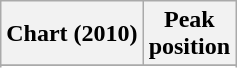<table class="wikitable sortable plainrowheaders" style="text-align:center">
<tr>
<th scope="col">Chart (2010)</th>
<th scope="col">Peak<br> position</th>
</tr>
<tr>
</tr>
<tr>
</tr>
<tr>
</tr>
<tr>
</tr>
<tr>
</tr>
</table>
